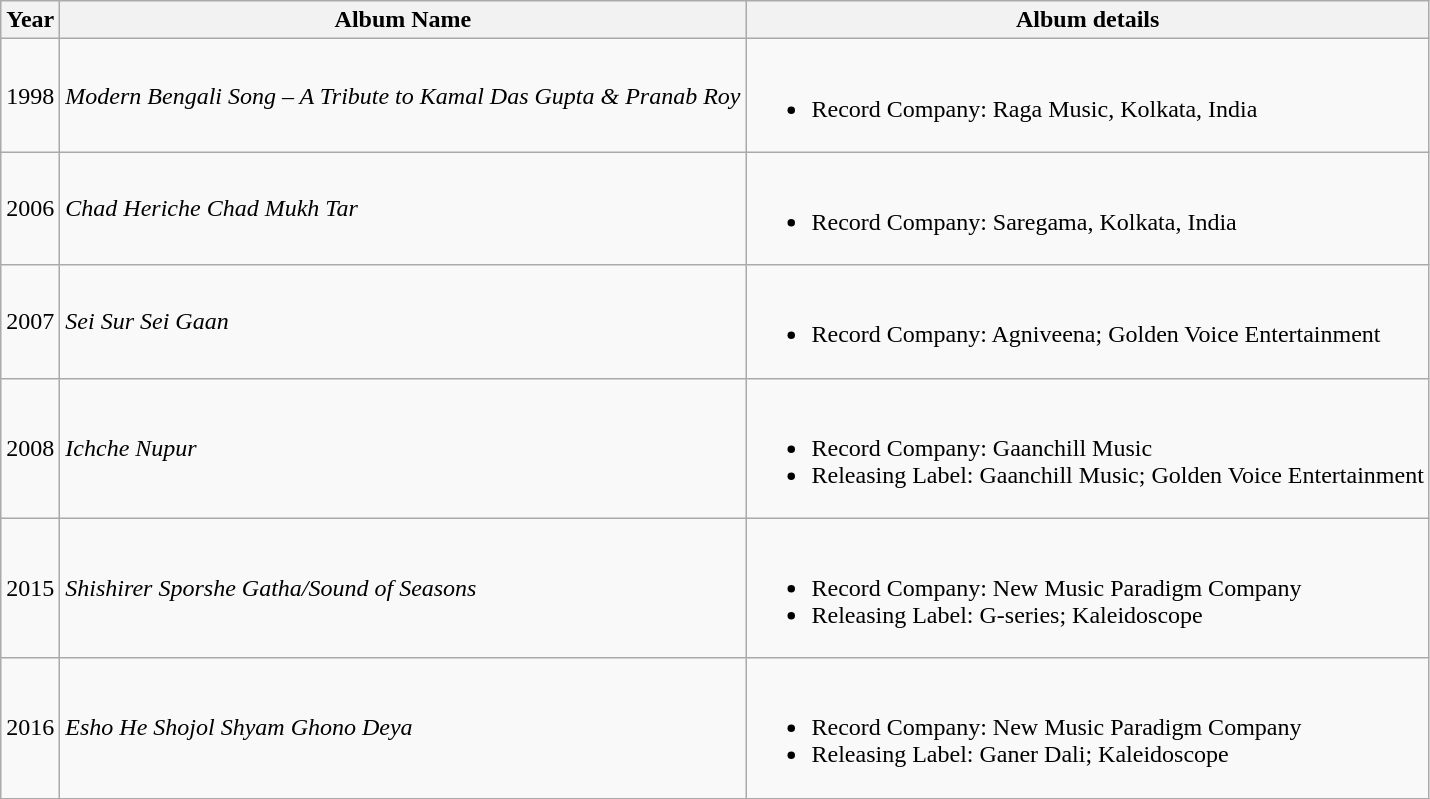<table class="wikitable sortable">
<tr>
<th style=*background:d0e5f5">Year</th>
<th style=*background:d0e5f5">Album Name</th>
<th style=*background:d0e5f5">Album details</th>
</tr>
<tr>
<td>1998</td>
<td><em>Modern Bengali Song – A Tribute to Kamal Das Gupta & Pranab Roy</em></td>
<td><br><ul><li>Record Company: Raga Music, Kolkata, India</li></ul></td>
</tr>
<tr>
<td>2006</td>
<td><em>Chad Heriche Chad Mukh Tar</em></td>
<td><br><ul><li>Record Company: Saregama, Kolkata, India</li></ul></td>
</tr>
<tr>
<td>2007</td>
<td><em>Sei Sur Sei Gaan</em></td>
<td><br><ul><li>Record Company: Agniveena; Golden Voice Entertainment</li></ul></td>
</tr>
<tr>
<td>2008</td>
<td><em>Ichche Nupur</em></td>
<td><br><ul><li>Record Company: Gaanchill Music</li><li>Releasing Label: Gaanchill Music; Golden Voice Entertainment</li></ul></td>
</tr>
<tr>
<td>2015</td>
<td><em>Shishirer Sporshe Gatha/Sound of Seasons</em></td>
<td><br><ul><li>Record Company: New Music Paradigm Company</li><li>Releasing Label: G-series; Kaleidoscope</li></ul></td>
</tr>
<tr>
<td>2016</td>
<td><em>Esho He Shojol Shyam Ghono Deya</em></td>
<td><br><ul><li>Record Company: New Music Paradigm Company</li><li>Releasing Label: Ganer Dali; Kaleidoscope</li></ul></td>
</tr>
</table>
